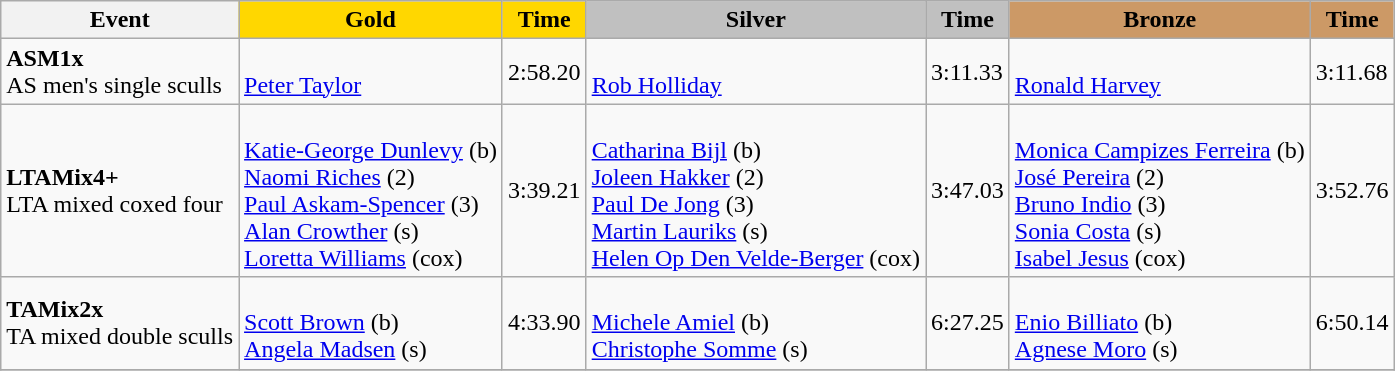<table class="wikitable">
<tr>
<th>Event</th>
<th style="text-align:center;background-color:gold;">Gold</th>
<th style="text-align:center;background-color:gold;">Time</th>
<th style="text-align:center;background-color:silver;">Silver</th>
<th style="text-align:center;background-color:silver;">Time</th>
<th style="text-align:center;background-color:#CC9966;">Bronze</th>
<th style="text-align:center;background-color:#CC9966;">Time</th>
</tr>
<tr>
<td><strong>ASM1x</strong> <br>AS men's single sculls</td>
<td> <br><a href='#'>Peter Taylor</a></td>
<td>2:58.20</td>
<td> <br><a href='#'>Rob Holliday</a></td>
<td>3:11.33</td>
<td> <br><a href='#'>Ronald Harvey</a></td>
<td>3:11.68</td>
</tr>
<tr>
<td><strong>LTAMix4+</strong> <br>LTA mixed coxed four</td>
<td> <br> <a href='#'>Katie-George Dunlevy</a> (b) <br> <a href='#'>Naomi Riches</a> (2) <br> <a href='#'>Paul Askam-Spencer</a> (3) <br> <a href='#'>Alan Crowther</a> (s) <br> <a href='#'>Loretta Williams</a> (cox)</td>
<td>3:39.21</td>
<td> <br> <a href='#'>Catharina Bijl</a> (b) <br> <a href='#'>Joleen Hakker</a> (2) <br> <a href='#'>Paul De Jong</a> (3) <br> <a href='#'>Martin Lauriks</a> (s) <br> <a href='#'>Helen Op Den Velde-Berger</a> (cox)</td>
<td>3:47.03</td>
<td> <br> <a href='#'>Monica Campizes Ferreira</a> (b) <br> <a href='#'>José Pereira</a> (2) <br> <a href='#'>Bruno Indio</a> (3) <br> <a href='#'>Sonia Costa</a> (s) <br> <a href='#'>Isabel Jesus</a> (cox)</td>
<td>3:52.76</td>
</tr>
<tr>
<td><strong>TAMix2x</strong> <br>TA mixed double sculls</td>
<td> <br><a href='#'>Scott Brown</a> (b)<br><a href='#'>Angela Madsen</a> (s)</td>
<td>4:33.90</td>
<td> <br><a href='#'>Michele Amiel</a> (b)<br><a href='#'>Christophe Somme</a> (s)</td>
<td>6:27.25</td>
<td> <br><a href='#'>Enio Billiato</a> (b)<br><a href='#'>Agnese Moro</a> (s)</td>
<td>6:50.14</td>
</tr>
<tr>
</tr>
</table>
